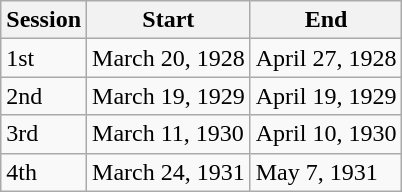<table class="wikitable">
<tr>
<th>Session</th>
<th>Start</th>
<th>End</th>
</tr>
<tr>
<td>1st</td>
<td>March 20, 1928</td>
<td>April 27, 1928</td>
</tr>
<tr>
<td>2nd</td>
<td>March 19, 1929</td>
<td>April 19, 1929</td>
</tr>
<tr>
<td>3rd</td>
<td>March 11, 1930</td>
<td>April 10, 1930</td>
</tr>
<tr>
<td>4th</td>
<td>March 24, 1931</td>
<td>May 7, 1931</td>
</tr>
</table>
